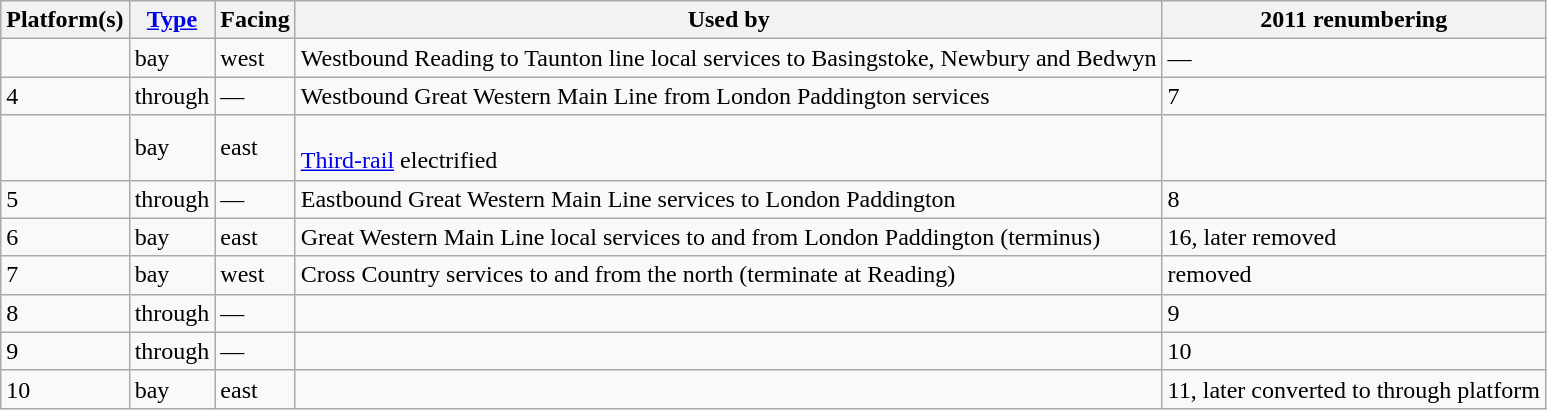<table class="wikitable">
<tr>
<th>Platform(s)</th>
<th><a href='#'>Type</a></th>
<th>Facing</th>
<th>Used by</th>
<th>2011 renumbering</th>
</tr>
<tr>
<td></td>
<td>bay</td>
<td>west</td>
<td>Westbound Reading to Taunton line local services to Basingstoke, Newbury and Bedwyn</td>
<td>—</td>
</tr>
<tr>
<td>4</td>
<td>through</td>
<td>—</td>
<td>Westbound Great Western Main Line from London Paddington services</td>
<td>7</td>
</tr>
<tr>
<td></td>
<td>bay</td>
<td>east</td>
<td><br><a href='#'>Third-rail</a> electrified</td>
<td></td>
</tr>
<tr>
<td>5</td>
<td>through</td>
<td>—</td>
<td>Eastbound Great Western Main Line services to London Paddington</td>
<td>8</td>
</tr>
<tr>
<td>6</td>
<td>bay</td>
<td>east</td>
<td>Great Western Main Line local services to and from London Paddington (terminus)</td>
<td>16, later removed</td>
</tr>
<tr>
<td>7</td>
<td>bay</td>
<td>west</td>
<td>Cross Country services to and from the north (terminate at Reading)</td>
<td>removed</td>
</tr>
<tr>
<td>8</td>
<td>through</td>
<td>—</td>
<td></td>
<td>9</td>
</tr>
<tr>
<td>9</td>
<td>through</td>
<td>—</td>
<td></td>
<td>10</td>
</tr>
<tr>
<td>10</td>
<td>bay</td>
<td>east</td>
<td></td>
<td>11, later converted to through platform</td>
</tr>
</table>
